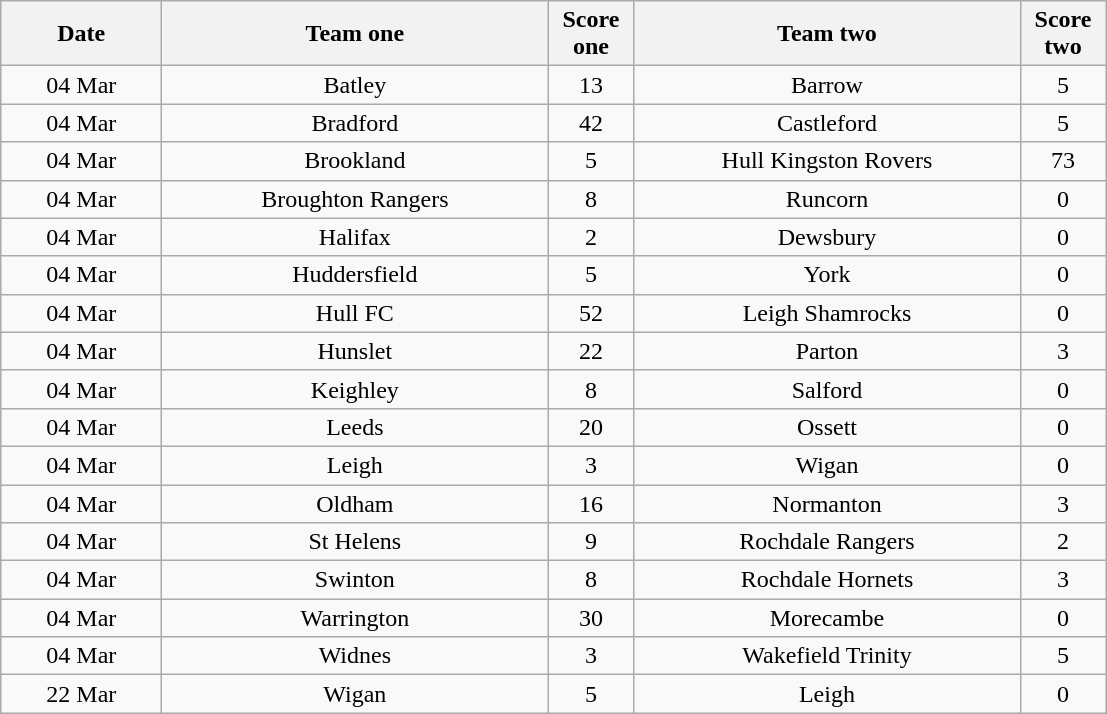<table class="wikitable" style="text-align: center">
<tr>
<th width=100>Date</th>
<th width=250>Team one</th>
<th width=50>Score one</th>
<th width=250>Team two</th>
<th width=50>Score two</th>
</tr>
<tr>
<td>04 Mar</td>
<td>Batley</td>
<td>13</td>
<td>Barrow</td>
<td>5</td>
</tr>
<tr>
<td>04 Mar</td>
<td>Bradford</td>
<td>42</td>
<td>Castleford</td>
<td>5</td>
</tr>
<tr>
<td>04 Mar</td>
<td>Brookland</td>
<td>5</td>
<td>Hull Kingston Rovers</td>
<td>73</td>
</tr>
<tr>
<td>04 Mar</td>
<td>Broughton Rangers</td>
<td>8</td>
<td>Runcorn</td>
<td>0</td>
</tr>
<tr>
<td>04 Mar</td>
<td>Halifax</td>
<td>2</td>
<td>Dewsbury</td>
<td>0</td>
</tr>
<tr>
<td>04 Mar</td>
<td>Huddersfield</td>
<td>5</td>
<td>York</td>
<td>0</td>
</tr>
<tr>
<td>04 Mar</td>
<td>Hull FC</td>
<td>52</td>
<td>Leigh Shamrocks</td>
<td>0</td>
</tr>
<tr>
<td>04 Mar</td>
<td>Hunslet</td>
<td>22</td>
<td>Parton</td>
<td>3</td>
</tr>
<tr>
<td>04 Mar</td>
<td>Keighley</td>
<td>8</td>
<td>Salford</td>
<td>0</td>
</tr>
<tr>
<td>04 Mar</td>
<td>Leeds</td>
<td>20</td>
<td>Ossett</td>
<td>0</td>
</tr>
<tr>
<td>04 Mar</td>
<td>Leigh</td>
<td>3</td>
<td>Wigan</td>
<td>0</td>
</tr>
<tr>
<td>04 Mar</td>
<td>Oldham</td>
<td>16</td>
<td>Normanton</td>
<td>3</td>
</tr>
<tr>
<td>04 Mar</td>
<td>St Helens</td>
<td>9</td>
<td>Rochdale Rangers</td>
<td>2</td>
</tr>
<tr>
<td>04 Mar</td>
<td>Swinton</td>
<td>8</td>
<td>Rochdale Hornets</td>
<td>3</td>
</tr>
<tr>
<td>04 Mar</td>
<td>Warrington</td>
<td>30</td>
<td>Morecambe</td>
<td>0</td>
</tr>
<tr>
<td>04 Mar</td>
<td>Widnes</td>
<td>3</td>
<td>Wakefield Trinity</td>
<td>5</td>
</tr>
<tr>
<td>22 Mar</td>
<td>Wigan</td>
<td>5</td>
<td>Leigh</td>
<td>0</td>
</tr>
</table>
